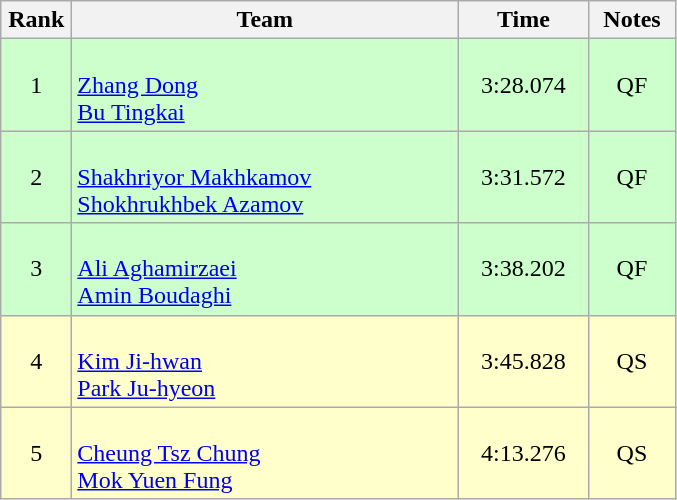<table class=wikitable style="text-align:center">
<tr>
<th width=40>Rank</th>
<th width=250>Team</th>
<th width=80>Time</th>
<th width=50>Notes</th>
</tr>
<tr bgcolor="ccffcc">
<td>1</td>
<td align=left><br><a href='#'>Zhang Dong</a><br><a href='#'>Bu Tingkai</a></td>
<td>3:28.074</td>
<td>QF</td>
</tr>
<tr bgcolor="ccffcc">
<td>2</td>
<td align=left><br><a href='#'>Shakhriyor Makhkamov</a><br><a href='#'>Shokhrukhbek Azamov</a></td>
<td>3:31.572</td>
<td>QF</td>
</tr>
<tr bgcolor="ccffcc">
<td>3</td>
<td align=left><br><a href='#'>Ali Aghamirzaei</a><br><a href='#'>Amin Boudaghi</a></td>
<td>3:38.202</td>
<td>QF</td>
</tr>
<tr bgcolor="#ffffcc">
<td>4</td>
<td align=left><br><a href='#'>Kim Ji-hwan</a><br><a href='#'>Park Ju-hyeon</a></td>
<td>3:45.828</td>
<td>QS</td>
</tr>
<tr bgcolor="#ffffcc">
<td>5</td>
<td align=left><br><a href='#'>Cheung Tsz Chung</a><br><a href='#'>Mok Yuen Fung</a></td>
<td>4:13.276</td>
<td>QS</td>
</tr>
</table>
